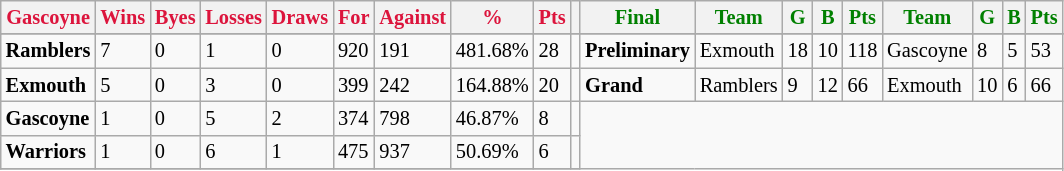<table style="font-size: 85%; text-align: left;" class="wikitable">
<tr>
<th style="color:crimson">Gascoyne</th>
<th style="color:crimson">Wins</th>
<th style="color:crimson">Byes</th>
<th style="color:crimson">Losses</th>
<th style="color:crimson">Draws</th>
<th style="color:crimson">For</th>
<th style="color:crimson">Against</th>
<th style="color:crimson">%</th>
<th style="color:crimson">Pts</th>
<th></th>
<th style="color:green">Final</th>
<th style="color:green">Team</th>
<th style="color:green">G</th>
<th style="color:green">B</th>
<th style="color:green">Pts</th>
<th style="color:green">Team</th>
<th style="color:green">G</th>
<th style="color:green">B</th>
<th style="color:green">Pts</th>
</tr>
<tr>
</tr>
<tr>
</tr>
<tr>
<td><strong>	Ramblers	</strong></td>
<td>7</td>
<td>0</td>
<td>1</td>
<td>0</td>
<td>920</td>
<td>191</td>
<td>481.68%</td>
<td>28</td>
<td></td>
<td><strong>Preliminary</strong></td>
<td>Exmouth</td>
<td>18</td>
<td>10</td>
<td>118</td>
<td>Gascoyne</td>
<td>8</td>
<td>5</td>
<td>53</td>
</tr>
<tr>
<td><strong>	Exmouth	</strong></td>
<td>5</td>
<td>0</td>
<td>3</td>
<td>0</td>
<td>399</td>
<td>242</td>
<td>164.88%</td>
<td>20</td>
<td></td>
<td><strong>Grand</strong></td>
<td>Ramblers</td>
<td>9</td>
<td>12</td>
<td>66</td>
<td>Exmouth</td>
<td>10</td>
<td>6</td>
<td>66</td>
</tr>
<tr>
<td><strong>	Gascoyne	</strong></td>
<td>1</td>
<td>0</td>
<td>5</td>
<td>2</td>
<td>374</td>
<td>798</td>
<td>46.87%</td>
<td>8</td>
<td></td>
</tr>
<tr>
<td><strong>	Warriors	</strong></td>
<td>1</td>
<td>0</td>
<td>6</td>
<td>1</td>
<td>475</td>
<td>937</td>
<td>50.69%</td>
<td>6</td>
<td></td>
</tr>
<tr>
</tr>
</table>
